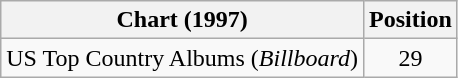<table class="wikitable">
<tr>
<th>Chart (1997)</th>
<th>Position</th>
</tr>
<tr>
<td>US Top Country Albums (<em>Billboard</em>)</td>
<td align="center">29</td>
</tr>
</table>
